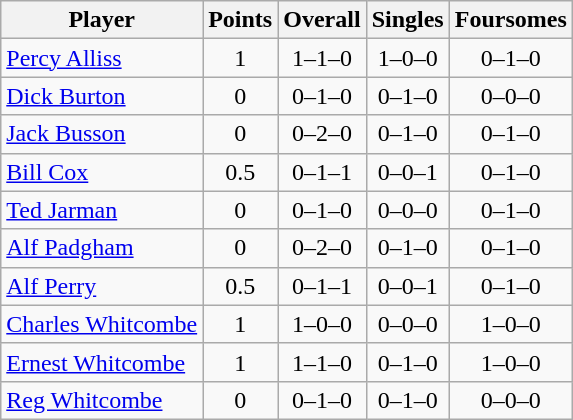<table class="wikitable sortable" style="text-align:center">
<tr>
<th>Player</th>
<th>Points</th>
<th>Overall</th>
<th>Singles</th>
<th>Foursomes</th>
</tr>
<tr>
<td align=left><a href='#'>Percy Alliss</a></td>
<td>1</td>
<td>1–1–0</td>
<td>1–0–0</td>
<td>0–1–0</td>
</tr>
<tr>
<td align=left><a href='#'>Dick Burton</a></td>
<td>0</td>
<td>0–1–0</td>
<td>0–1–0</td>
<td>0–0–0</td>
</tr>
<tr>
<td align=left><a href='#'>Jack Busson</a></td>
<td>0</td>
<td>0–2–0</td>
<td>0–1–0</td>
<td>0–1–0</td>
</tr>
<tr>
<td align=left><a href='#'>Bill Cox</a></td>
<td>0.5</td>
<td>0–1–1</td>
<td>0–0–1</td>
<td>0–1–0</td>
</tr>
<tr>
<td align=left><a href='#'>Ted Jarman</a></td>
<td>0</td>
<td>0–1–0</td>
<td>0–0–0</td>
<td>0–1–0</td>
</tr>
<tr>
<td align=left><a href='#'>Alf Padgham</a></td>
<td>0</td>
<td>0–2–0</td>
<td>0–1–0</td>
<td>0–1–0</td>
</tr>
<tr>
<td align=left><a href='#'>Alf Perry</a></td>
<td>0.5</td>
<td>0–1–1</td>
<td>0–0–1</td>
<td>0–1–0</td>
</tr>
<tr>
<td align=left><a href='#'>Charles Whitcombe</a></td>
<td>1</td>
<td>1–0–0</td>
<td>0–0–0</td>
<td>1–0–0</td>
</tr>
<tr>
<td align=left><a href='#'>Ernest Whitcombe</a></td>
<td>1</td>
<td>1–1–0</td>
<td>0–1–0</td>
<td>1–0–0</td>
</tr>
<tr>
<td align=left><a href='#'>Reg Whitcombe</a></td>
<td>0</td>
<td>0–1–0</td>
<td>0–1–0</td>
<td>0–0–0</td>
</tr>
</table>
